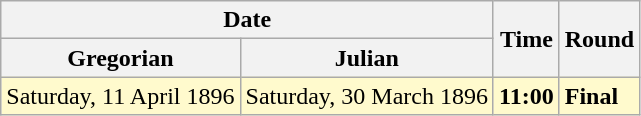<table class="wikitable">
<tr>
<th colspan=2>Date</th>
<th rowspan=2>Time</th>
<th rowspan=2>Round</th>
</tr>
<tr>
<th>Gregorian</th>
<th>Julian</th>
</tr>
<tr style=background:lemonchiffon>
<td>Saturday, 11 April 1896</td>
<td>Saturday, 30 March 1896</td>
<td><strong>11:00</strong></td>
<td><strong>Final</strong></td>
</tr>
</table>
